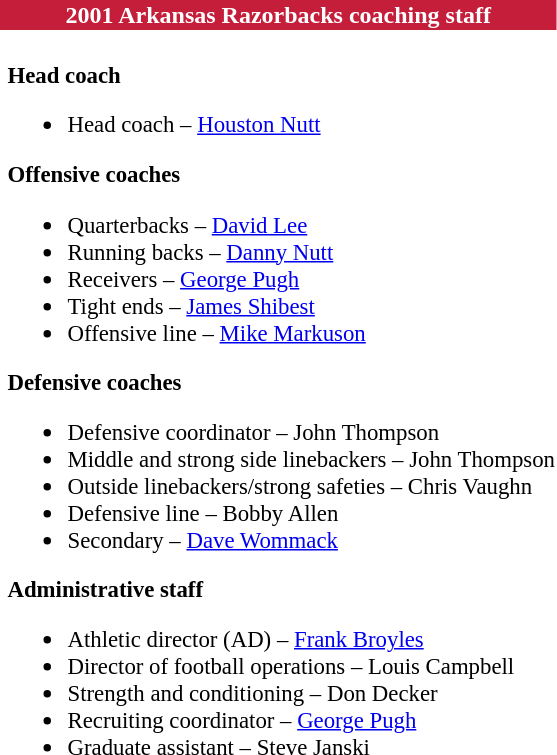<table class="toccolours" style="text-align: left">
<tr>
<th colspan="8" style="background-color: #C41E3A; color: #FFFFFF; text-align: center;"><strong>2001 Arkansas Razorbacks coaching staff</strong></th>
</tr>
<tr>
<td valign="top"></td>
<td style="font-size: 95%;" valign="top"><br><strong>Head coach</strong><ul><li>Head coach – <a href='#'>Houston Nutt</a></li></ul><strong>Offensive coaches</strong><ul><li>Quarterbacks – <a href='#'>David Lee</a></li><li>Running backs – <a href='#'>Danny Nutt</a></li><li>Receivers – <a href='#'>George Pugh</a></li><li>Tight ends – <a href='#'>James Shibest</a></li><li>Offensive line – <a href='#'>Mike Markuson</a></li></ul><strong>Defensive coaches</strong><ul><li>Defensive coordinator – John Thompson</li><li>Middle and strong side linebackers – John Thompson</li><li>Outside linebackers/strong safeties – Chris Vaughn</li><li>Defensive line – Bobby Allen</li><li>Secondary – <a href='#'>Dave Wommack</a></li></ul><strong>Administrative staff</strong><ul><li>Athletic director (AD) – <a href='#'>Frank Broyles</a></li><li>Director of football operations – Louis Campbell</li><li>Strength and conditioning – Don Decker</li><li>Recruiting coordinator – <a href='#'>George Pugh</a></li><li>Graduate assistant – Steve Janski</li></ul></td>
</tr>
</table>
